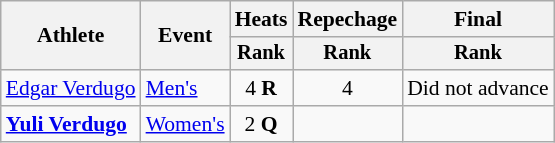<table class=wikitable style="font-size:90%;">
<tr>
<th rowspan=2>Athlete</th>
<th rowspan=2>Event</th>
<th>Heats</th>
<th>Repechage</th>
<th>Final</th>
</tr>
<tr style="font-size:95%">
<th>Rank</th>
<th>Rank</th>
<th>Rank</th>
</tr>
<tr align=center>
<td align=left><a href='#'>Edgar Verdugo</a></td>
<td align=left><a href='#'>Men's</a></td>
<td>4 <strong>R</strong></td>
<td>4</td>
<td>Did not advance</td>
</tr>
<tr align=center>
<td align=left><strong><a href='#'>Yuli Verdugo</a></strong></td>
<td align=left><a href='#'>Women's</a></td>
<td>2 <strong>Q</strong></td>
<td></td>
<td></td>
</tr>
</table>
